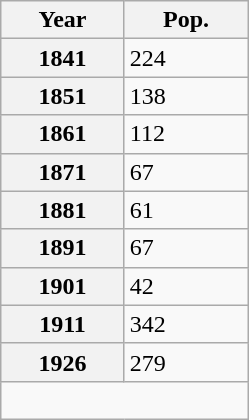<table class="wikitable" style="margin:0; border:1px solid darkgrey;">
<tr>
<th style="width:75px;">Year</th>
<th style="width:75px;">Pop.</th>
</tr>
<tr>
<th>1841</th>
<td>224  </td>
</tr>
<tr>
<th>1851</th>
<td>138  </td>
</tr>
<tr>
<th>1861</th>
<td>112 </td>
</tr>
<tr>
<th>1871</th>
<td>67 </td>
</tr>
<tr>
<th>1881</th>
<td>61 </td>
</tr>
<tr>
<th>1891</th>
<td>67 </td>
</tr>
<tr>
<th>1901</th>
<td>42 </td>
</tr>
<tr>
<th>1911</th>
<td>342 </td>
</tr>
<tr>
<th>1926</th>
<td>279 </td>
</tr>
<tr>
<td colspan="2" align="center"><br></td>
</tr>
</table>
